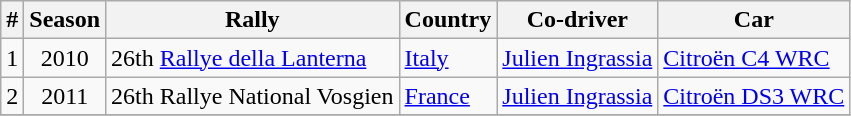<table class="wikitable" style="text-align:left;">
<tr>
<th>#</th>
<th>Season</th>
<th>Rally</th>
<th>Country</th>
<th>Co-driver</th>
<th>Car</th>
</tr>
<tr>
<td align=center>1</td>
<td align=center>2010</td>
<td>26th <a href='#'>Rallye della Lanterna</a></td>
<td><a href='#'>Italy</a></td>
<td> <a href='#'>Julien Ingrassia</a></td>
<td><a href='#'>Citroën C4 WRC</a></td>
</tr>
<tr>
<td align=center>2</td>
<td align=center>2011</td>
<td>26th Rallye National Vosgien</td>
<td><a href='#'>France</a></td>
<td> <a href='#'>Julien Ingrassia</a></td>
<td><a href='#'>Citroën DS3 WRC</a></td>
</tr>
<tr>
</tr>
</table>
